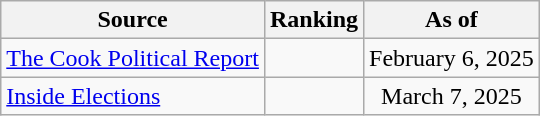<table class="wikitable" style="text-align:center">
<tr>
<th>Source</th>
<th>Ranking</th>
<th>As of</th>
</tr>
<tr>
<td align=left><a href='#'>The Cook Political Report</a></td>
<td></td>
<td>February 6, 2025</td>
</tr>
<tr>
<td align=left><a href='#'>Inside Elections</a></td>
<td></td>
<td>March 7, 2025</td>
</tr>
</table>
